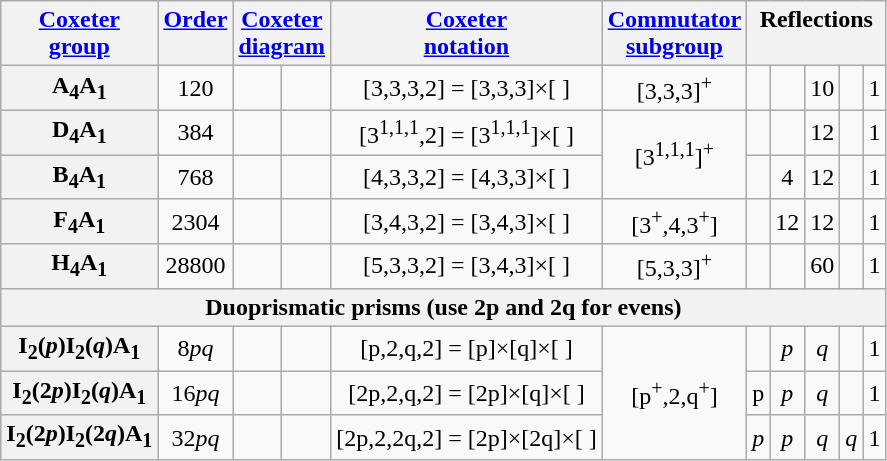<table class=wikitable>
<tr valign=top>
<th><a href='#'>Coxeter<br>group</a></th>
<th><a href='#'>Order</a></th>
<th colspan=2><a href='#'>Coxeter<br>diagram</a></th>
<th><a href='#'>Coxeter<br>notation</a></th>
<th><a href='#'>Commutator<br>subgroup</a></th>
<th colspan=5>Reflections</th>
</tr>
<tr align=center>
<th>A<sub>4</sub>A<sub>1</sub></th>
<td>120</td>
<td></td>
<td></td>
<td>[3,3,3,2] = [3,3,3]×[ ]</td>
<td>[3,3,3]<sup>+</sup></td>
<td></td>
<td></td>
<td>10 </td>
<td></td>
<td>1 </td>
</tr>
<tr align=center>
<th>D<sub>4</sub>A<sub>1</sub></th>
<td>384</td>
<td></td>
<td></td>
<td>[3<sup>1,1,1</sup>,2] =  [3<sup>1,1,1</sup>]×[ ]</td>
<td rowspan=2>[3<sup>1,1,1</sup>]<sup>+</sup></td>
<td></td>
<td></td>
<td>12 </td>
<td></td>
<td>1 </td>
</tr>
<tr align=center>
<th>B<sub>4</sub>A<sub>1</sub></th>
<td>768</td>
<td></td>
<td></td>
<td>[4,3,3,2] = [4,3,3]×[ ]</td>
<td></td>
<td>4 </td>
<td>12 </td>
<td></td>
<td>1 </td>
</tr>
<tr align=center>
<th>F<sub>4</sub>A<sub>1</sub></th>
<td>2304</td>
<td></td>
<td></td>
<td>[3,4,3,2] = [3,4,3]×[ ]</td>
<td>[3<sup>+</sup>,4,3<sup>+</sup>]</td>
<td></td>
<td>12 </td>
<td>12 </td>
<td></td>
<td>1 </td>
</tr>
<tr align=center>
<th>H<sub>4</sub>A<sub>1</sub></th>
<td>28800</td>
<td></td>
<td></td>
<td>[5,3,3,2] = [3,4,3]×[ ]</td>
<td>[5,3,3]<sup>+</sup></td>
<td></td>
<td></td>
<td>60 </td>
<td></td>
<td>1 </td>
</tr>
<tr>
<th colspan=12>Duoprismatic prisms (use 2p and 2q for evens)</th>
</tr>
<tr align=center>
<th>I<sub>2</sub>(<em>p</em>)I<sub>2</sub>(<em>q</em>)A<sub>1</sub></th>
<td>8<em>pq</em></td>
<td></td>
<td></td>
<td>[p,2,q,2] = [p]×[q]×[ ]</td>
<td rowspan=3>[p<sup>+</sup>,2,q<sup>+</sup>]</td>
<td></td>
<td><em>p</em> </td>
<td><em>q</em> </td>
<td></td>
<td>1 </td>
</tr>
<tr align=center>
<th>I<sub>2</sub>(2<em>p</em>)I<sub>2</sub>(<em>q</em>)A<sub>1</sub></th>
<td>16<em>pq</em></td>
<td></td>
<td></td>
<td>[2p,2,q,2] = [2p]×[q]×[ ]</td>
<td>p </td>
<td><em>p</em> </td>
<td><em>q</em> </td>
<td></td>
<td>1 </td>
</tr>
<tr align=center>
<th>I<sub>2</sub>(2<em>p</em>)I<sub>2</sub>(2<em>q</em>)A<sub>1</sub></th>
<td>32<em>pq</em></td>
<td></td>
<td></td>
<td>[2p,2,2q,2] = [2p]×[2q]×[ ]</td>
<td><em>p</em> </td>
<td><em>p</em> </td>
<td><em>q</em> </td>
<td><em>q</em> </td>
<td>1 </td>
</tr>
</table>
